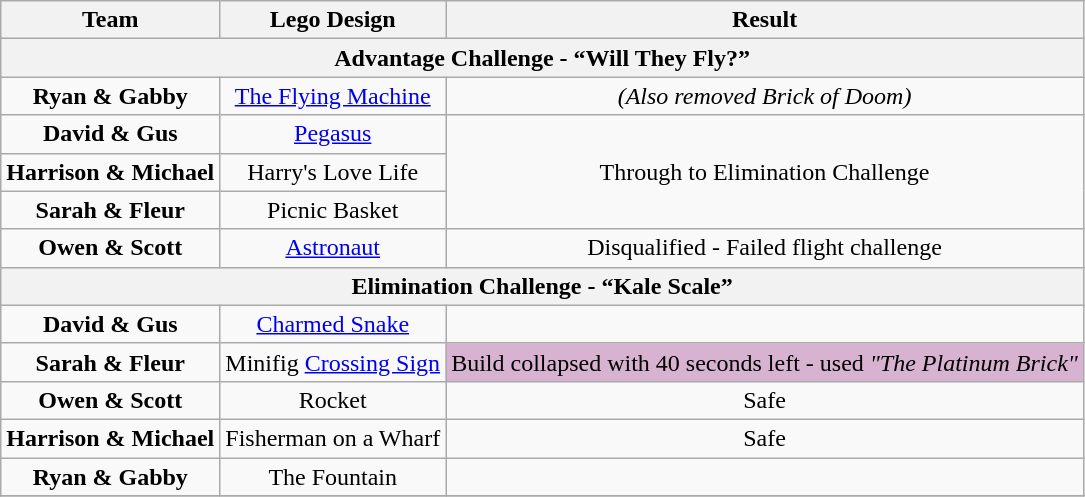<table class="wikitable" style="text-align:center">
<tr valign="top">
<th>Team</th>
<th>Lego Design</th>
<th>Result</th>
</tr>
<tr>
<th colspan="3">Advantage Challenge - “Will They Fly?”</th>
</tr>
<tr>
<td><strong>Ryan & Gabby</strong></td>
<td><a href='#'>The Flying Machine</a></td>
<td> <em>(Also removed Brick of Doom)</em></td>
</tr>
<tr>
<td><strong>David & Gus</strong></td>
<td><a href='#'>Pegasus</a></td>
<td rowspan="3">Through to Elimination Challenge</td>
</tr>
<tr>
<td><strong>Harrison & Michael</strong></td>
<td>Harry's Love Life</td>
</tr>
<tr>
<td><strong>Sarah & Fleur</strong></td>
<td>Picnic Basket</td>
</tr>
<tr>
<td><strong>Owen & Scott</strong></td>
<td><a href='#'>Astronaut</a></td>
<td>Disqualified - Failed flight challenge</td>
</tr>
<tr>
<th colspan="3">Elimination Challenge - “Kale Scale”</th>
</tr>
<tr>
<td><strong>David & Gus</strong></td>
<td><a href='#'>Charmed Snake</a></td>
<td></td>
</tr>
<tr>
<td><strong>Sarah & Fleur</strong></td>
<td>Minifig <a href='#'>Crossing Sign</a></td>
<td style="text-align:center; background:#D8B2D1">Build collapsed with 40 seconds left - used <em>"The Platinum Brick"</em></td>
</tr>
<tr>
<td><strong>Owen & Scott</strong></td>
<td>Rocket</td>
<td>Safe</td>
</tr>
<tr>
<td><strong>Harrison & Michael</strong></td>
<td Fisherman on the Wharf>Fisherman on a Wharf</td>
<td>Safe</td>
</tr>
<tr>
<td><strong>Ryan & Gabby</strong></td>
<td>The Fountain</td>
<td></td>
</tr>
<tr>
</tr>
</table>
